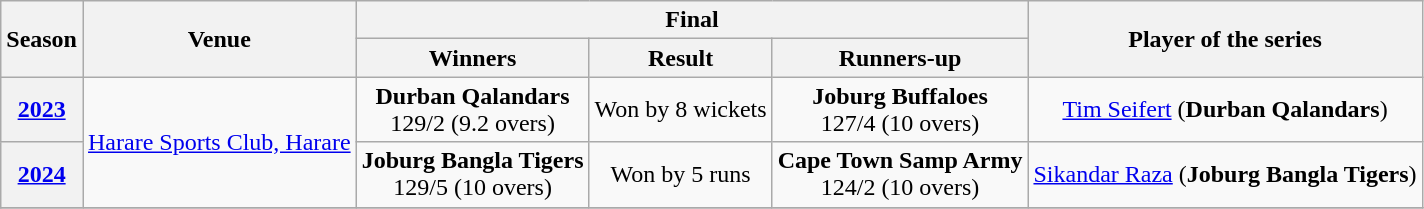<table class="wikitable" style="text-align:center">
<tr>
<th rowspan=2>Season</th>
<th rowspan="2">Venue</th>
<th colspan="3">Final</th>
<th rowspan="2">Player of the series</th>
</tr>
<tr>
<th>Winners</th>
<th>Result</th>
<th>Runners-up</th>
</tr>
<tr>
<th><a href='#'>2023</a></th>
<td rowspan="2"><a href='#'>Harare Sports Club, Harare</a></td>
<td><strong>Durban Qalandars</strong><br>129/2 (9.2 overs)</td>
<td>Won by 8 wickets<br></td>
<td><strong>Joburg Buffaloes</strong><br>127/4 (10 overs)</td>
<td><a href='#'>Tim Seifert</a> (<strong>Durban Qalandars</strong>)</td>
</tr>
<tr>
<th><a href='#'>2024</a></th>
<td><strong>Joburg Bangla Tigers</strong><br>129/5 (10 overs)</td>
<td>Won by 5 runs<br></td>
<td><strong>Cape Town Samp Army</strong><br>124/2 (10 overs)</td>
<td><a href='#'>Sikandar Raza</a> (<strong>Joburg Bangla Tigers</strong>)</td>
</tr>
<tr>
</tr>
</table>
